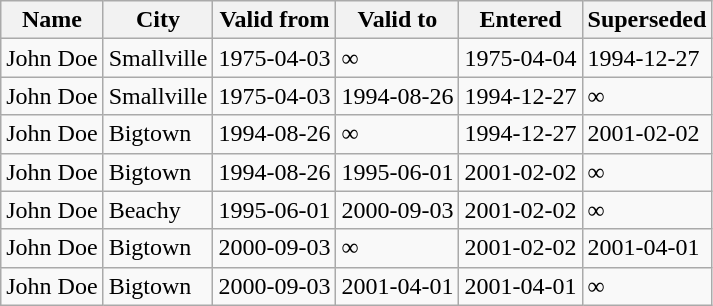<table class="wikitable">
<tr>
<th>Name</th>
<th>City</th>
<th>Valid from</th>
<th>Valid to</th>
<th>Entered</th>
<th>Superseded</th>
</tr>
<tr>
<td>John Doe</td>
<td>Smallville</td>
<td>1975-04-03</td>
<td>∞</td>
<td>1975-04-04</td>
<td>1994-12-27</td>
</tr>
<tr>
<td>John Doe</td>
<td>Smallville</td>
<td>1975-04-03</td>
<td>1994-08-26</td>
<td>1994-12-27</td>
<td>∞</td>
</tr>
<tr>
<td>John Doe</td>
<td>Bigtown</td>
<td>1994-08-26</td>
<td>∞</td>
<td>1994-12-27</td>
<td>2001-02-02</td>
</tr>
<tr>
<td>John Doe</td>
<td>Bigtown</td>
<td>1994-08-26</td>
<td>1995-06-01</td>
<td>2001-02-02</td>
<td>∞</td>
</tr>
<tr>
<td>John Doe</td>
<td>Beachy</td>
<td>1995-06-01</td>
<td>2000-09-03</td>
<td>2001-02-02</td>
<td>∞</td>
</tr>
<tr>
<td>John Doe</td>
<td>Bigtown</td>
<td>2000-09-03</td>
<td>∞</td>
<td>2001-02-02</td>
<td>2001-04-01</td>
</tr>
<tr>
<td>John Doe</td>
<td>Bigtown</td>
<td>2000-09-03</td>
<td>2001-04-01</td>
<td>2001-04-01</td>
<td>∞</td>
</tr>
</table>
